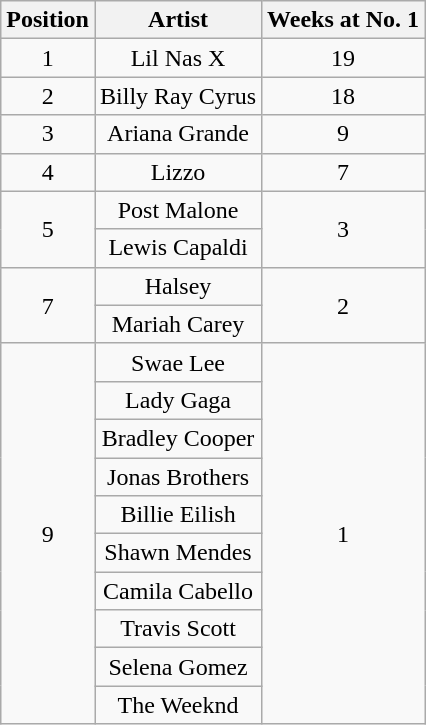<table class="wikitable plainrowheaders" style="text-align:center;">
<tr>
<th>Position</th>
<th>Artist</th>
<th>Weeks at No. 1</th>
</tr>
<tr>
<td>1</td>
<td>Lil Nas X</td>
<td>19</td>
</tr>
<tr>
<td>2</td>
<td>Billy Ray Cyrus</td>
<td>18</td>
</tr>
<tr>
<td>3</td>
<td>Ariana Grande</td>
<td>9</td>
</tr>
<tr>
<td>4</td>
<td>Lizzo</td>
<td>7</td>
</tr>
<tr>
<td rowspan=2>5</td>
<td>Post Malone</td>
<td rowspan=2>3</td>
</tr>
<tr>
<td>Lewis Capaldi</td>
</tr>
<tr>
<td rowspan=2>7</td>
<td>Halsey</td>
<td rowspan=2>2</td>
</tr>
<tr>
<td>Mariah Carey</td>
</tr>
<tr>
<td rowspan=10>9</td>
<td>Swae Lee</td>
<td rowspan=10>1</td>
</tr>
<tr>
<td>Lady Gaga</td>
</tr>
<tr>
<td>Bradley Cooper</td>
</tr>
<tr>
<td>Jonas Brothers</td>
</tr>
<tr>
<td>Billie Eilish</td>
</tr>
<tr>
<td>Shawn Mendes</td>
</tr>
<tr>
<td>Camila Cabello</td>
</tr>
<tr>
<td>Travis Scott</td>
</tr>
<tr>
<td>Selena Gomez</td>
</tr>
<tr>
<td>The Weeknd</td>
</tr>
</table>
